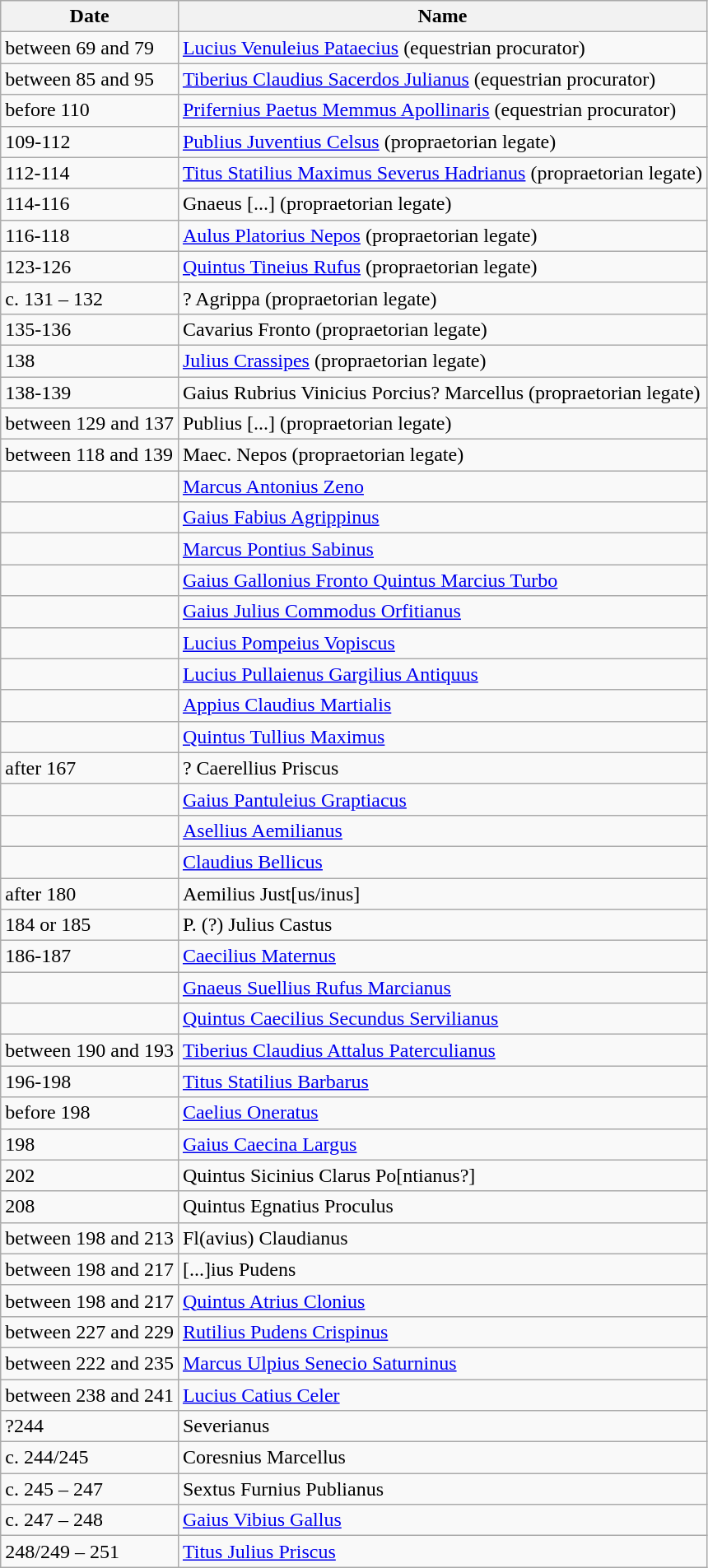<table class="wikitable">
<tr>
<th>Date</th>
<th>Name</th>
</tr>
<tr>
<td>between 69 and 79</td>
<td><a href='#'>Lucius Venuleius Pataecius</a> (equestrian procurator)</td>
</tr>
<tr>
<td>between 85 and 95</td>
<td><a href='#'>Tiberius Claudius Sacerdos Julianus</a> (equestrian procurator)</td>
</tr>
<tr>
<td>before 110</td>
<td><a href='#'>Prifernius Paetus Memmus Apollinaris</a> (equestrian procurator)</td>
</tr>
<tr>
<td>109-112</td>
<td><a href='#'>Publius Juventius Celsus</a> (propraetorian legate)</td>
</tr>
<tr>
<td>112-114</td>
<td><a href='#'>Titus Statilius Maximus Severus Hadrianus</a> (propraetorian legate)</td>
</tr>
<tr>
<td>114-116</td>
<td>Gnaeus [...] (propraetorian legate)</td>
</tr>
<tr>
<td>116-118</td>
<td><a href='#'>Aulus Platorius Nepos</a> (propraetorian legate)</td>
</tr>
<tr>
<td>123-126</td>
<td><a href='#'>Quintus Tineius Rufus</a> (propraetorian legate)</td>
</tr>
<tr>
<td>c. 131 – 132</td>
<td>? Agrippa (propraetorian legate)</td>
</tr>
<tr>
<td>135-136</td>
<td>Cavarius Fronto (propraetorian legate)</td>
</tr>
<tr>
<td>138</td>
<td><a href='#'>Julius Crassipes</a> (propraetorian legate)</td>
</tr>
<tr>
<td>138-139</td>
<td>Gaius Rubrius Vinicius Porcius? Marcellus (propraetorian legate)</td>
</tr>
<tr>
<td>between 129 and 137</td>
<td>Publius [...] (propraetorian legate)</td>
</tr>
<tr>
<td>between 118 and 139</td>
<td>Maec. Nepos (propraetorian legate)</td>
</tr>
<tr>
<td></td>
<td><a href='#'>Marcus Antonius Zeno</a></td>
</tr>
<tr>
<td></td>
<td><a href='#'>Gaius Fabius Agrippinus</a></td>
</tr>
<tr>
<td></td>
<td><a href='#'>Marcus Pontius Sabinus</a></td>
</tr>
<tr>
<td></td>
<td><a href='#'>Gaius Gallonius Fronto Quintus Marcius Turbo</a></td>
</tr>
<tr>
<td></td>
<td><a href='#'>Gaius Julius Commodus Orfitianus</a></td>
</tr>
<tr>
<td></td>
<td><a href='#'>Lucius Pompeius Vopiscus</a></td>
</tr>
<tr>
<td></td>
<td><a href='#'>Lucius Pullaienus Gargilius Antiquus</a></td>
</tr>
<tr>
<td></td>
<td><a href='#'>Appius Claudius Martialis</a></td>
</tr>
<tr>
<td></td>
<td><a href='#'>Quintus Tullius Maximus</a></td>
</tr>
<tr>
<td>after 167</td>
<td>? Caerellius Priscus</td>
</tr>
<tr>
<td></td>
<td><a href='#'>Gaius Pantuleius Graptiacus</a></td>
</tr>
<tr>
<td></td>
<td><a href='#'>Asellius Aemilianus</a></td>
</tr>
<tr>
<td></td>
<td><a href='#'>Claudius Bellicus</a></td>
</tr>
<tr>
<td>after 180</td>
<td>Aemilius Just[us/inus]</td>
</tr>
<tr>
<td>184 or 185</td>
<td>P. (?) Julius Castus</td>
</tr>
<tr>
<td>186-187</td>
<td><a href='#'>Caecilius Maternus</a></td>
</tr>
<tr>
<td></td>
<td><a href='#'>Gnaeus Suellius Rufus Marcianus</a></td>
</tr>
<tr>
<td></td>
<td><a href='#'>Quintus Caecilius Secundus Servilianus</a></td>
</tr>
<tr>
<td>between 190 and 193</td>
<td><a href='#'>Tiberius Claudius Attalus Paterculianus</a></td>
</tr>
<tr>
<td>196-198</td>
<td><a href='#'>Titus Statilius Barbarus</a></td>
</tr>
<tr>
<td>before 198</td>
<td><a href='#'>Caelius Oneratus</a></td>
</tr>
<tr>
<td>198</td>
<td><a href='#'>Gaius Caecina Largus</a></td>
</tr>
<tr>
<td>202</td>
<td>Quintus Sicinius Clarus Po[ntianus?]</td>
</tr>
<tr>
<td>208</td>
<td>Quintus Egnatius Proculus</td>
</tr>
<tr>
<td>between 198 and 213</td>
<td>Fl(avius) Claudianus</td>
</tr>
<tr>
<td>between 198 and 217</td>
<td>[...]ius Pudens</td>
</tr>
<tr>
<td>between 198 and 217</td>
<td><a href='#'>Quintus Atrius Clonius</a></td>
</tr>
<tr>
<td>between 227 and 229</td>
<td><a href='#'>Rutilius Pudens Crispinus</a></td>
</tr>
<tr>
<td>between 222 and 235</td>
<td><a href='#'>Marcus Ulpius Senecio Saturninus</a></td>
</tr>
<tr>
<td>between 238 and 241</td>
<td><a href='#'>Lucius Catius Celer</a></td>
</tr>
<tr>
<td>?244</td>
<td>Severianus</td>
</tr>
<tr>
<td>c. 244/245</td>
<td>Coresnius Marcellus</td>
</tr>
<tr>
<td>c. 245 – 247</td>
<td>Sextus Furnius Publianus</td>
</tr>
<tr>
<td>c. 247 – 248</td>
<td><a href='#'>Gaius Vibius Gallus</a></td>
</tr>
<tr>
<td>248/249 – 251</td>
<td><a href='#'>Titus Julius Priscus</a></td>
</tr>
</table>
